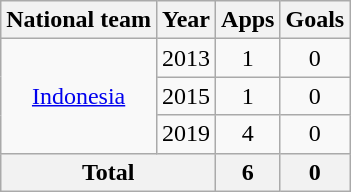<table class=wikitable style=text-align:center>
<tr>
<th>National team</th>
<th>Year</th>
<th>Apps</th>
<th>Goals</th>
</tr>
<tr>
<td rowspan="3"><a href='#'>Indonesia</a></td>
<td>2013</td>
<td>1</td>
<td>0</td>
</tr>
<tr>
<td>2015</td>
<td>1</td>
<td>0</td>
</tr>
<tr>
<td>2019</td>
<td>4</td>
<td>0</td>
</tr>
<tr>
<th colspan=2>Total</th>
<th>6</th>
<th>0</th>
</tr>
</table>
